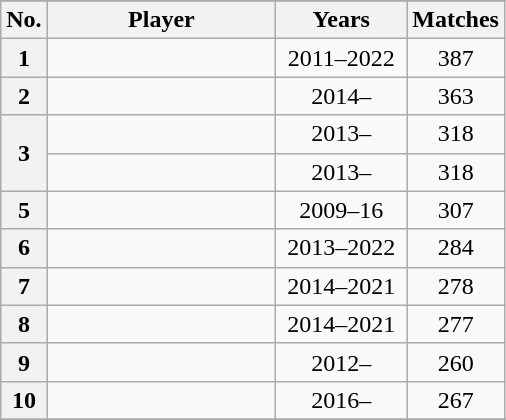<table class="wikitable sortable" style="text-align:center">
<tr>
</tr>
<tr>
<th>No.</th>
<th width=145>Player</th>
<th width=80>Years</th>
<th>Matches</th>
</tr>
<tr>
<th>1</th>
<td></td>
<td>2011–2022</td>
<td>387</td>
</tr>
<tr>
<th>2</th>
<td><strong></strong></td>
<td>2014–</td>
<td>363</td>
</tr>
<tr>
<th rowspan=2>3</th>
<td><strong></strong></td>
<td>2013–</td>
<td>318</td>
</tr>
<tr>
<td><strong></strong></td>
<td>2013–</td>
<td>318</td>
</tr>
<tr>
<th>5</th>
<td></td>
<td>2009–16</td>
<td>307</td>
</tr>
<tr>
<th>6</th>
<td></td>
<td>2013–2022</td>
<td>284</td>
</tr>
<tr>
<th>7</th>
<td></td>
<td>2014–2021</td>
<td>278</td>
</tr>
<tr>
<th>8</th>
<td></td>
<td>2014–2021</td>
<td>277</td>
</tr>
<tr>
<th>9</th>
<td><strong></strong></td>
<td>2012–</td>
<td>260</td>
</tr>
<tr>
<th>10</th>
<td><strong></strong></td>
<td>2016–</td>
<td>267</td>
</tr>
<tr>
</tr>
</table>
